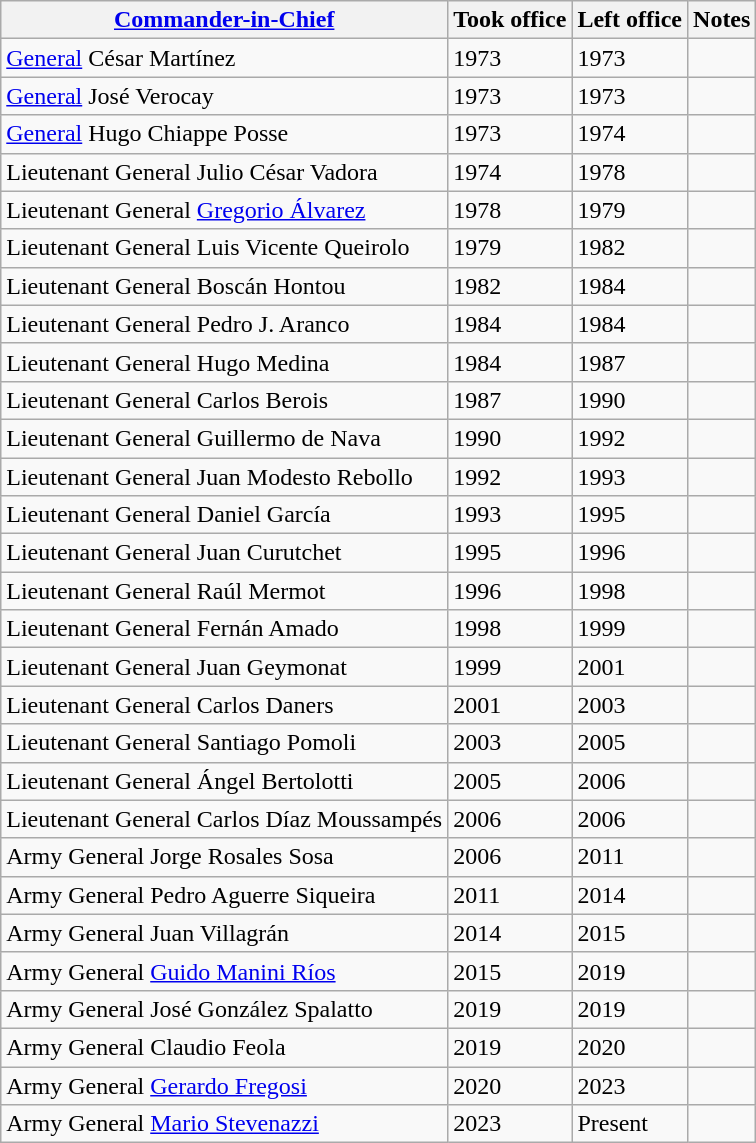<table class="wikitable sortable">
<tr>
<th><a href='#'>Commander-in-Chief</a></th>
<th>Took office</th>
<th>Left office</th>
<th>Notes</th>
</tr>
<tr>
<td><a href='#'>General</a> César Martínez</td>
<td>1973</td>
<td>1973</td>
<td></td>
</tr>
<tr>
<td><a href='#'>General</a> José Verocay</td>
<td>1973</td>
<td>1973</td>
<td></td>
</tr>
<tr>
<td><a href='#'>General</a> Hugo Chiappe Posse</td>
<td>1973</td>
<td>1974</td>
<td></td>
</tr>
<tr>
<td>Lieutenant General Julio César Vadora</td>
<td>1974</td>
<td>1978</td>
<td></td>
</tr>
<tr>
<td>Lieutenant General <a href='#'>Gregorio Álvarez</a></td>
<td>1978</td>
<td>1979</td>
<td></td>
</tr>
<tr>
<td>Lieutenant General Luis Vicente Queirolo</td>
<td>1979</td>
<td>1982</td>
<td></td>
</tr>
<tr>
<td>Lieutenant General Boscán Hontou</td>
<td>1982</td>
<td>1984</td>
<td></td>
</tr>
<tr>
<td>Lieutenant General Pedro J. Aranco</td>
<td>1984</td>
<td>1984</td>
<td></td>
</tr>
<tr>
<td>Lieutenant General Hugo Medina</td>
<td>1984</td>
<td>1987</td>
<td></td>
</tr>
<tr>
<td>Lieutenant General Carlos Berois</td>
<td>1987</td>
<td>1990</td>
<td></td>
</tr>
<tr>
<td>Lieutenant General Guillermo de Nava</td>
<td>1990</td>
<td>1992</td>
<td></td>
</tr>
<tr>
<td>Lieutenant General Juan Modesto Rebollo</td>
<td>1992</td>
<td>1993</td>
<td></td>
</tr>
<tr>
<td>Lieutenant General Daniel García</td>
<td>1993</td>
<td>1995</td>
<td></td>
</tr>
<tr>
<td>Lieutenant General Juan Curutchet</td>
<td>1995</td>
<td>1996</td>
<td></td>
</tr>
<tr>
<td>Lieutenant General Raúl Mermot</td>
<td>1996</td>
<td>1998</td>
<td></td>
</tr>
<tr>
<td>Lieutenant General Fernán Amado</td>
<td>1998</td>
<td>1999</td>
<td></td>
</tr>
<tr>
<td>Lieutenant General Juan Geymonat</td>
<td>1999</td>
<td>2001</td>
<td></td>
</tr>
<tr>
<td>Lieutenant General Carlos Daners</td>
<td>2001</td>
<td>2003</td>
<td></td>
</tr>
<tr>
<td>Lieutenant General Santiago Pomoli</td>
<td>2003</td>
<td>2005</td>
<td></td>
</tr>
<tr>
<td>Lieutenant General Ángel Bertolotti</td>
<td>2005</td>
<td>2006</td>
<td></td>
</tr>
<tr>
<td>Lieutenant General Carlos Díaz Moussampés</td>
<td>2006</td>
<td>2006</td>
<td></td>
</tr>
<tr>
<td>Army General Jorge Rosales Sosa</td>
<td>2006</td>
<td>2011</td>
<td></td>
</tr>
<tr>
<td>Army General Pedro Aguerre Siqueira</td>
<td>2011</td>
<td>2014</td>
<td></td>
</tr>
<tr>
<td>Army General Juan Villagrán</td>
<td>2014</td>
<td>2015</td>
<td></td>
</tr>
<tr>
<td>Army General <a href='#'>Guido Manini Ríos</a></td>
<td>2015</td>
<td>2019</td>
<td></td>
</tr>
<tr>
<td>Army General José González Spalatto</td>
<td>2019</td>
<td>2019</td>
<td></td>
</tr>
<tr>
<td>Army General Claudio Feola</td>
<td>2019</td>
<td>2020</td>
<td></td>
</tr>
<tr>
<td>Army General <a href='#'>Gerardo Fregosi</a></td>
<td>2020</td>
<td>2023</td>
<td></td>
</tr>
<tr>
<td>Army General <a href='#'>Mario Stevenazzi</a></td>
<td>2023</td>
<td>Present</td>
<td></td>
</tr>
</table>
